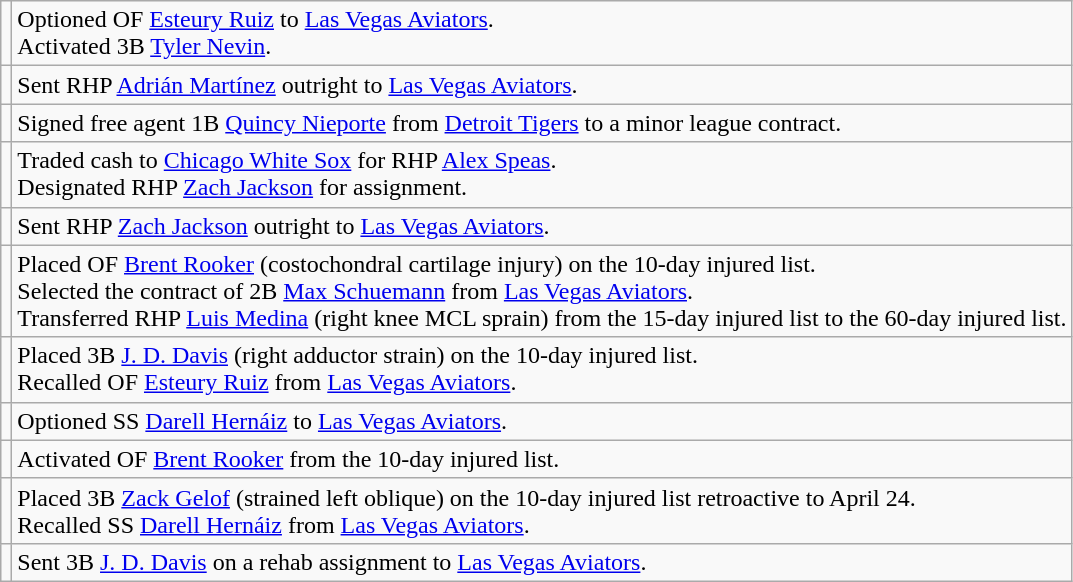<table class="wikitable">
<tr>
<td></td>
<td>Optioned OF <a href='#'>Esteury Ruiz</a> to <a href='#'>Las Vegas Aviators</a>. <br> Activated 3B <a href='#'>Tyler Nevin</a>.</td>
</tr>
<tr>
<td></td>
<td>Sent RHP <a href='#'>Adrián Martínez</a> outright to <a href='#'>Las Vegas Aviators</a>.</td>
</tr>
<tr>
<td></td>
<td>Signed free agent 1B <a href='#'>Quincy Nieporte</a> from <a href='#'>Detroit Tigers</a> to a minor league contract.</td>
</tr>
<tr>
<td></td>
<td>Traded cash to <a href='#'>Chicago White Sox</a> for RHP <a href='#'>Alex Speas</a>. <br> Designated RHP <a href='#'>Zach Jackson</a> for assignment.</td>
</tr>
<tr>
<td></td>
<td>Sent RHP <a href='#'>Zach Jackson</a> outright to <a href='#'>Las Vegas Aviators</a>.</td>
</tr>
<tr>
<td></td>
<td>Placed OF <a href='#'>Brent Rooker</a> (costochondral cartilage injury) on the 10-day injured list. <br> Selected the contract of 2B <a href='#'>Max Schuemann</a> from <a href='#'>Las Vegas Aviators</a>. <br> Transferred RHP <a href='#'>Luis Medina</a> (right knee MCL sprain) from the 15-day injured list to the 60-day injured list.</td>
</tr>
<tr>
<td></td>
<td>Placed 3B <a href='#'>J. D. Davis</a> (right adductor strain) on the 10-day injured list. <br> Recalled OF <a href='#'>Esteury Ruiz</a> from <a href='#'>Las Vegas Aviators</a>.</td>
</tr>
<tr>
<td></td>
<td>Optioned SS <a href='#'>Darell Hernáiz</a> to <a href='#'>Las Vegas Aviators</a>.</td>
</tr>
<tr>
<td></td>
<td>Activated OF <a href='#'>Brent Rooker</a> from the 10-day injured list.</td>
</tr>
<tr>
<td></td>
<td>Placed 3B <a href='#'>Zack Gelof</a> (strained left oblique) on the 10-day injured list retroactive to April 24. <br> Recalled SS <a href='#'>Darell Hernáiz</a> from <a href='#'>Las Vegas Aviators</a>.</td>
</tr>
<tr>
<td></td>
<td>Sent 3B <a href='#'>J. D. Davis</a> on a rehab assignment to <a href='#'>Las Vegas Aviators</a>.</td>
</tr>
</table>
